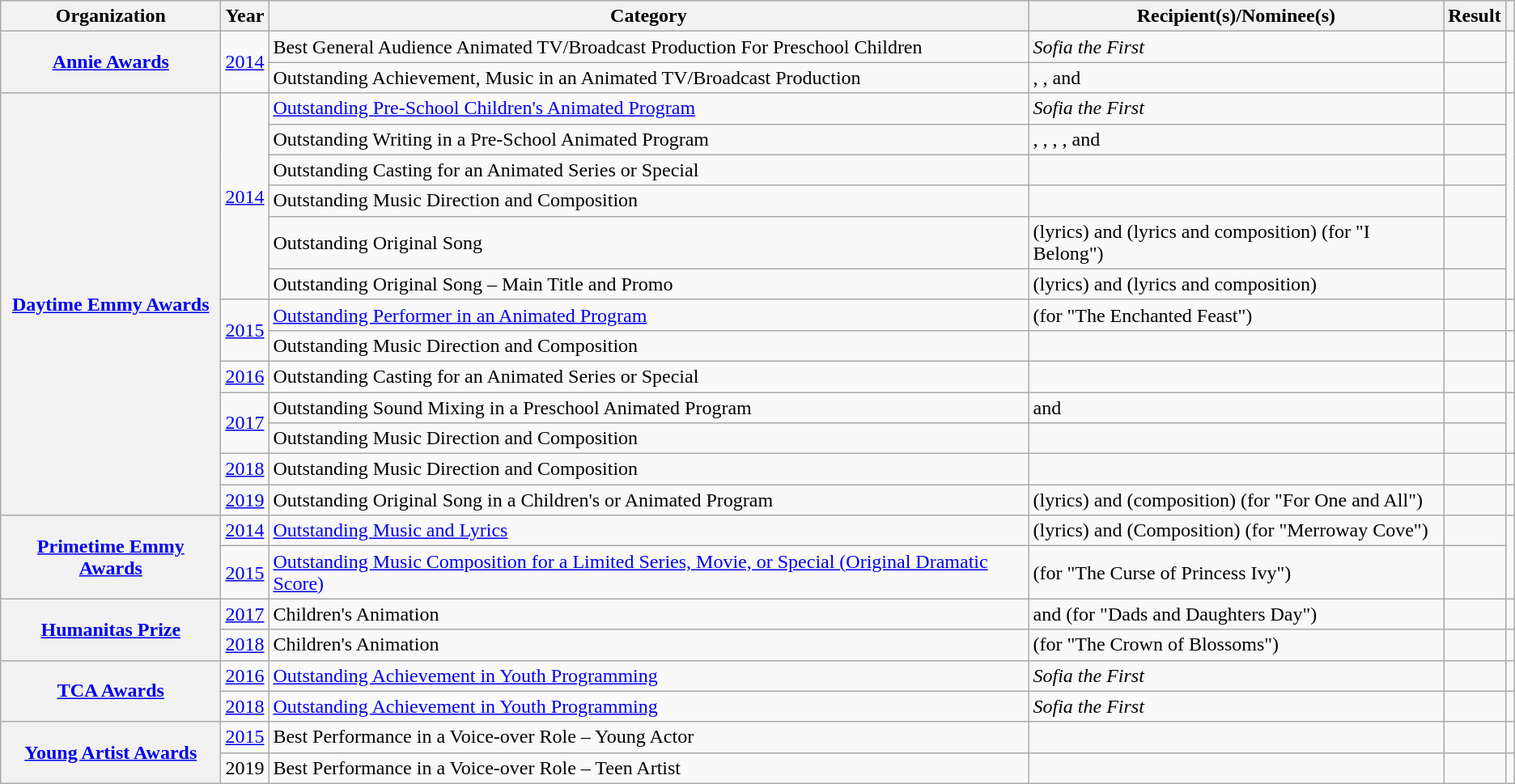<table class="wikitable sortable plainrowheaders">
<tr>
<th scope="col">Organization</th>
<th scope="col">Year</th>
<th scope="col">Category</th>
<th scope="col">Recipient(s)/Nominee(s)</th>
<th scope="col">Result</th>
<th class="unsortable"></th>
</tr>
<tr>
<th scope="rowgroup" rowspan="2"><a href='#'>Annie Awards</a></th>
<td rowspan="2"><a href='#'>2014</a></td>
<td>Best General Audience Animated TV/Broadcast Production For Preschool Children</td>
<td><em>Sofia the First</em></td>
<td></td>
<td rowspan="2"></td>
</tr>
<tr>
<td>Outstanding Achievement, Music in an Animated TV/Broadcast Production</td>
<td>, , and </td>
<td></td>
</tr>
<tr>
<th scope="rowgroup" rowspan="13"><a href='#'>Daytime Emmy Awards</a></th>
<td rowspan="6"><a href='#'>2014</a></td>
<td><a href='#'>Outstanding Pre-School Children's Animated Program</a></td>
<td><em>Sofia the First</em></td>
<td></td>
<td rowspan="6"></td>
</tr>
<tr>
<td>Outstanding Writing in a Pre-School Animated Program</td>
<td>, , , , and </td>
<td></td>
</tr>
<tr>
<td>Outstanding Casting for an Animated Series or Special</td>
<td></td>
<td></td>
</tr>
<tr>
<td>Outstanding Music Direction and Composition</td>
<td></td>
<td></td>
</tr>
<tr>
<td>Outstanding Original Song</td>
<td> (lyrics) and  (lyrics and composition) (for "I Belong")</td>
<td></td>
</tr>
<tr>
<td>Outstanding Original Song – Main Title and Promo</td>
<td> (lyrics) and  (lyrics and composition)</td>
<td></td>
</tr>
<tr>
<td rowspan="2"><a href='#'>2015</a></td>
<td><a href='#'>Outstanding Performer in an Animated Program</a></td>
<td> (for "The Enchanted Feast")</td>
<td></td>
<td></td>
</tr>
<tr>
<td>Outstanding Music Direction and Composition</td>
<td></td>
<td></td>
</tr>
<tr>
<td><a href='#'>2016</a></td>
<td>Outstanding Casting for an Animated Series or Special</td>
<td></td>
<td></td>
<td></td>
</tr>
<tr>
<td rowspan="2"><a href='#'>2017</a></td>
<td>Outstanding Sound Mixing in a Preschool Animated Program</td>
<td> and </td>
<td></td>
<td rowspan="2"></td>
</tr>
<tr>
<td>Outstanding Music Direction and Composition</td>
<td></td>
<td></td>
</tr>
<tr>
<td><a href='#'>2018</a></td>
<td>Outstanding Music Direction and Composition</td>
<td></td>
<td></td>
</tr>
<tr>
<td><a href='#'>2019</a></td>
<td>Outstanding Original Song in a Children's or Animated Program</td>
<td> (lyrics) and  (composition) (for "For One and All")</td>
<td></td>
<td></td>
</tr>
<tr>
<th scope="rowgroup" rowspan="2"><a href='#'>Primetime Emmy Awards</a></th>
<td rowspan="1"><a href='#'>2014</a></td>
<td><a href='#'>Outstanding Music and Lyrics</a></td>
<td> (lyrics) and  (Composition) (for "Merroway Cove")</td>
<td></td>
</tr>
<tr>
<td rowspan="1"><a href='#'>2015</a></td>
<td><a href='#'>Outstanding Music Composition for a Limited Series, Movie, or Special (Original Dramatic Score)</a></td>
<td> (for "The Curse of Princess Ivy")</td>
<td></td>
</tr>
<tr>
<th scope="rowgroup" rowspan="2"><a href='#'>Humanitas Prize</a></th>
<td><a href='#'>2017</a></td>
<td>Children's Animation</td>
<td> and  (for "Dads and Daughters Day")</td>
<td></td>
<td></td>
</tr>
<tr>
<td><a href='#'>2018</a></td>
<td>Children's Animation</td>
<td> (for "The Crown of Blossoms")</td>
<td></td>
<td></td>
</tr>
<tr>
<th scope="rowgroup" rowspan="2"><a href='#'>TCA Awards</a></th>
<td><a href='#'>2016</a></td>
<td><a href='#'>Outstanding Achievement in Youth Programming</a></td>
<td><em>Sofia the First</em></td>
<td></td>
<td></td>
</tr>
<tr>
<td><a href='#'>2018</a></td>
<td><a href='#'>Outstanding Achievement in Youth Programming</a></td>
<td><em>Sofia the First</em></td>
<td></td>
<td></td>
</tr>
<tr>
<th scope="rowgroup" rowspan="2"><a href='#'>Young Artist Awards</a></th>
<td><a href='#'>2015</a></td>
<td>Best Performance in a Voice-over Role – Young Actor</td>
<td></td>
<td></td>
<td></td>
</tr>
<tr>
<td>2019</td>
<td>Best Performance in a Voice-over Role – Teen Artist</td>
<td></td>
<td></td>
<td></td>
</tr>
</table>
